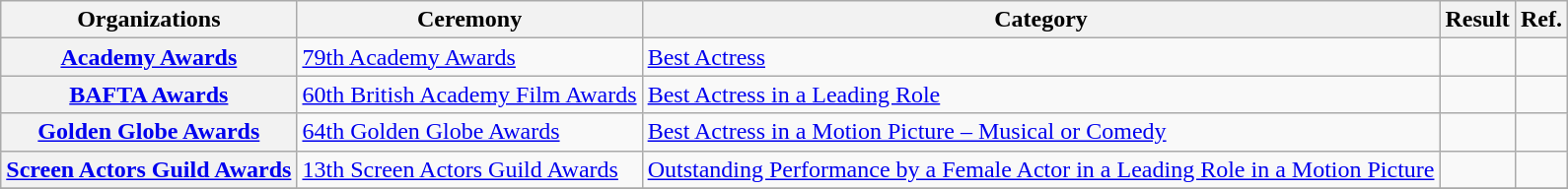<table class="wikitable sortable">
<tr>
<th scope="col">Organizations</th>
<th scope="col">Ceremony</th>
<th scope="col">Category</th>
<th scope="col">Result</th>
<th scope="col" class="unsortable">Ref.</th>
</tr>
<tr>
<th scope="row"><a href='#'>Academy Awards</a></th>
<td><a href='#'>79th Academy Awards</a></td>
<td><a href='#'>Best Actress</a></td>
<td></td>
<td></td>
</tr>
<tr>
<th scope="row"><a href='#'>BAFTA Awards</a></th>
<td><a href='#'>60th British Academy Film Awards</a></td>
<td><a href='#'>Best Actress in a Leading Role</a></td>
<td></td>
<td></td>
</tr>
<tr>
<th scope="row"><a href='#'>Golden Globe Awards</a></th>
<td><a href='#'>64th Golden Globe Awards</a></td>
<td><a href='#'>Best Actress in a Motion Picture – Musical or Comedy</a></td>
<td></td>
<td></td>
</tr>
<tr>
<th scope="row"><a href='#'>Screen Actors Guild Awards</a></th>
<td><a href='#'>13th Screen Actors Guild Awards</a></td>
<td><a href='#'>Outstanding Performance by a Female Actor in a Leading Role in a Motion Picture</a></td>
<td></td>
<td></td>
</tr>
<tr>
</tr>
</table>
